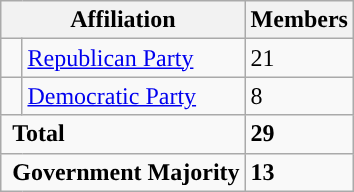<table class="wikitable">
<tr>
<th colspan="2">Affiliation</th>
<th>Members</th>
</tr>
<tr>
<td style="background-color:"> </td>
<td><a href='#'>Republican Party</a></td>
<td>21</td>
</tr>
<tr>
<td style="background-color:"> </td>
<td><a href='#'>Democratic Party</a></td>
<td>8</td>
</tr>
<tr>
<td colspan="2" rowspan="1"> <strong>Total</strong><br></td>
<td><strong>29</strong></td>
</tr>
<tr>
<td colspan="2" rowspan="1"> <strong>Government Majority</strong><br></td>
<td><strong>13</strong></td>
</tr>
</table>
